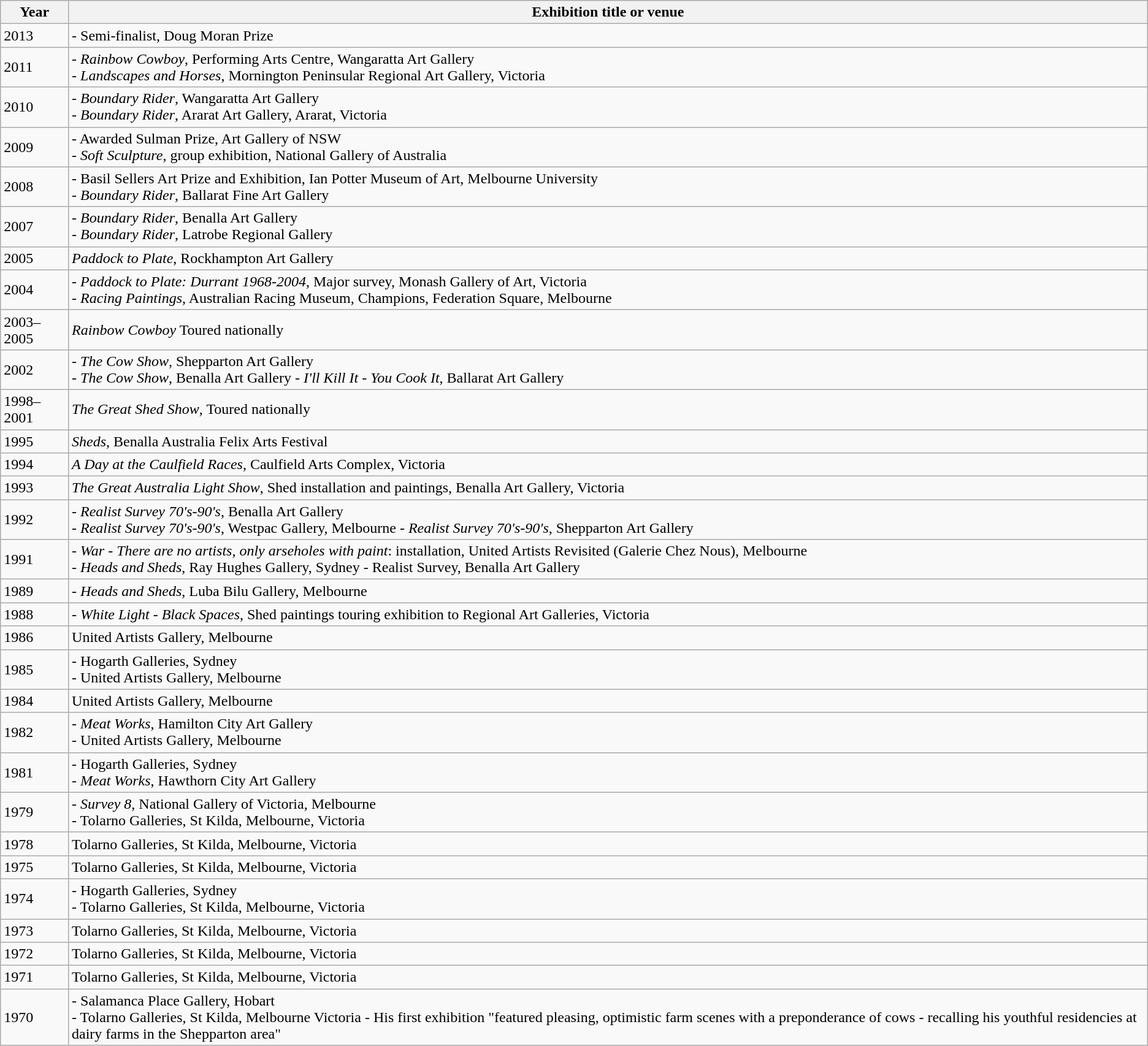<table class="wikitable">
<tr>
<th>Year</th>
<th>Exhibition title or venue</th>
</tr>
<tr>
<td>2013</td>
<td>- Semi-finalist, Doug Moran Prize</td>
</tr>
<tr>
<td>2011</td>
<td>- <em>Rainbow Cowboy</em>, Performing Arts Centre, Wangaratta Art Gallery<br>- <em>Landscapes and Horses</em>, Mornington Peninsular Regional Art Gallery, Victoria</td>
</tr>
<tr>
<td>2010</td>
<td>- <em>Boundary Rider</em>, Wangaratta Art Gallery<br>- <em>Boundary Rider</em>, Ararat Art Gallery, Ararat, Victoria</td>
</tr>
<tr>
<td>2009</td>
<td>- Awarded Sulman Prize, Art Gallery of NSW<br>- <em>Soft Sculpture</em>, group exhibition, National Gallery of Australia</td>
</tr>
<tr>
<td>2008</td>
<td>- Basil Sellers Art Prize and Exhibition, Ian Potter Museum of Art, Melbourne University<br>- <em>Boundary Rider</em>, Ballarat Fine Art Gallery</td>
</tr>
<tr>
<td>2007</td>
<td>- <em>Boundary Rider</em>, Benalla Art Gallery<br>- <em>Boundary Rider</em>,  Latrobe Regional Gallery</td>
</tr>
<tr>
<td>2005</td>
<td><em>Paddock to Plate</em>, Rockhampton Art Gallery</td>
</tr>
<tr>
<td>2004</td>
<td>- <em>Paddock to Plate: Durrant 1968-2004</em>, Major survey, Monash Gallery of Art, Victoria<br>- <em>Racing Paintings</em>, Australian Racing Museum, Champions, Federation Square, Melbourne</td>
</tr>
<tr>
<td>2003–2005</td>
<td><em>Rainbow Cowboy</em> Toured nationally</td>
</tr>
<tr>
<td>2002</td>
<td>- <em>The Cow Show</em>, Shepparton Art Gallery<br>- <em>The Cow Show</em>, Benalla Art Gallery
- <em>I'll Kill It - You Cook It</em>, Ballarat Art Gallery</td>
</tr>
<tr>
<td>1998–2001</td>
<td><em>The Great Shed Show</em>, Toured nationally</td>
</tr>
<tr>
<td>1995</td>
<td><em>Sheds</em>, Benalla Australia Felix Arts Festival</td>
</tr>
<tr>
<td>1994</td>
<td><em>A Day at the Caulfield Races</em>, Caulfield Arts Complex, Victoria</td>
</tr>
<tr>
<td>1993</td>
<td><em>The Great Australia Light Show</em>, Shed installation and paintings, Benalla Art Gallery, Victoria</td>
</tr>
<tr>
<td>1992</td>
<td>- <em>Realist Survey 70's-90's</em>, Benalla Art Gallery<br>- <em>Realist Survey 70's-90's</em>, Westpac Gallery, Melbourne
- <em>Realist Survey 70's-90's</em>, Shepparton Art Gallery</td>
</tr>
<tr>
<td>1991</td>
<td>- <em>War - There are no artists, only arseholes with paint</em>: installation, United Artists Revisited (Galerie Chez Nous), Melbourne<br>- <em>Heads and Sheds</em>, Ray Hughes Gallery, Sydney
- Realist Survey, Benalla Art Gallery</td>
</tr>
<tr>
<td>1989</td>
<td>- <em>Heads and Sheds</em>, Luba Bilu Gallery, Melbourne</td>
</tr>
<tr>
<td>1988</td>
<td>- <em>White Light - Black Spaces</em>, Shed paintings touring exhibition to Regional Art Galleries, Victoria</td>
</tr>
<tr>
<td>1986</td>
<td>United Artists Gallery, Melbourne</td>
</tr>
<tr>
<td>1985</td>
<td>- Hogarth Galleries, Sydney<br>- United Artists Gallery, Melbourne</td>
</tr>
<tr>
<td>1984</td>
<td>United Artists Gallery, Melbourne</td>
</tr>
<tr>
<td>1982</td>
<td>- <em>Meat Works</em>, Hamilton City Art Gallery<br>- United Artists Gallery, Melbourne</td>
</tr>
<tr>
<td>1981</td>
<td>- Hogarth Galleries, Sydney<br>- <em>Meat Works</em>, Hawthorn City Art Gallery</td>
</tr>
<tr>
<td>1979</td>
<td>- <em>Survey 8</em>, National Gallery of Victoria, Melbourne<br>- Tolarno Galleries, St Kilda, Melbourne, Victoria</td>
</tr>
<tr>
<td>1978</td>
<td>Tolarno Galleries, St Kilda, Melbourne, Victoria</td>
</tr>
<tr>
<td>1975</td>
<td>Tolarno Galleries, St Kilda, Melbourne, Victoria</td>
</tr>
<tr>
<td>1974</td>
<td>- Hogarth Galleries, Sydney<br>- Tolarno Galleries, St Kilda, Melbourne, Victoria</td>
</tr>
<tr>
<td>1973</td>
<td>Tolarno Galleries, St Kilda, Melbourne, Victoria</td>
</tr>
<tr>
<td>1972</td>
<td>Tolarno Galleries, St Kilda, Melbourne, Victoria</td>
</tr>
<tr>
<td>1971</td>
<td>Tolarno Galleries, St Kilda, Melbourne, Victoria</td>
</tr>
<tr>
<td>1970</td>
<td>- Salamanca Place Gallery, Hobart<br>- Tolarno Galleries, St Kilda, Melbourne Victoria - His first exhibition "featured pleasing, optimistic farm scenes with a preponderance of cows - recalling his youthful residencies at dairy farms in the Shepparton area" </td>
</tr>
</table>
